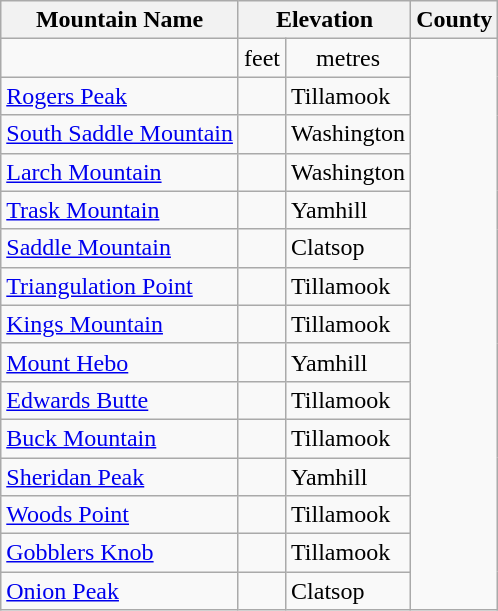<table class="wikitable">
<tr>
<th>Mountain Name</th>
<th colspan="2">Elevation</th>
<th>County</th>
</tr>
<tr align="center">
<td></td>
<td>feet</td>
<td>metres</td>
</tr>
<tr>
<td><a href='#'>Rogers Peak</a></td>
<td></td>
<td>Tillamook</td>
</tr>
<tr>
<td><a href='#'>South Saddle Mountain</a></td>
<td></td>
<td>Washington</td>
</tr>
<tr>
<td><a href='#'>Larch Mountain</a></td>
<td></td>
<td>Washington</td>
</tr>
<tr>
<td><a href='#'>Trask Mountain</a></td>
<td></td>
<td>Yamhill</td>
</tr>
<tr>
<td><a href='#'>Saddle Mountain</a></td>
<td></td>
<td>Clatsop</td>
</tr>
<tr>
<td><a href='#'>Triangulation Point</a></td>
<td></td>
<td>Tillamook</td>
</tr>
<tr>
<td><a href='#'>Kings Mountain</a></td>
<td></td>
<td>Tillamook</td>
</tr>
<tr>
<td><a href='#'>Mount Hebo</a></td>
<td></td>
<td>Yamhill</td>
</tr>
<tr>
<td><a href='#'>Edwards Butte</a></td>
<td></td>
<td>Tillamook</td>
</tr>
<tr>
<td><a href='#'>Buck Mountain</a></td>
<td></td>
<td>Tillamook</td>
</tr>
<tr>
<td><a href='#'>Sheridan Peak</a></td>
<td></td>
<td>Yamhill</td>
</tr>
<tr>
<td><a href='#'>Woods Point</a></td>
<td></td>
<td>Tillamook</td>
</tr>
<tr>
<td><a href='#'>Gobblers Knob</a></td>
<td></td>
<td>Tillamook</td>
</tr>
<tr>
<td><a href='#'>Onion Peak</a></td>
<td></td>
<td>Clatsop</td>
</tr>
</table>
